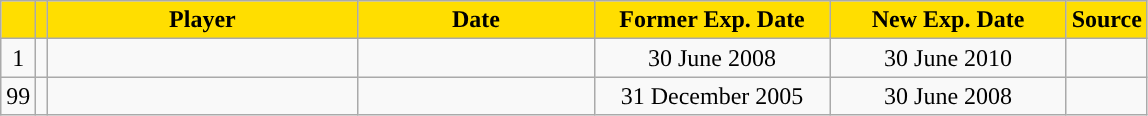<table class="wikitable sortable">
<tr>
<th style="background:#FFDE00"></th>
<th style="background:#FFDE00"></th>
<th width=200 style="background:#FFDE00">Player</th>
<th width=150 style="background:#FFDE00">Date</th>
<th width=150 style="background:#FFDE00">Former Exp. Date</th>
<th width=150 style="background:#FFDE00">New Exp. Date</th>
<th style="background:#FFDE00">Source</th>
</tr>
<tr>
<td align=center>1</td>
<td align=center></td>
<td></td>
<td align=center></td>
<td align=center>30 June 2008</td>
<td align=center>30 June 2010</td>
<td align=center></td>
</tr>
<tr>
<td align=center>99</td>
<td align=center></td>
<td></td>
<td align=center></td>
<td align=center>31 December 2005</td>
<td align=center>30 June 2008</td>
<td align=center></td>
</tr>
</table>
